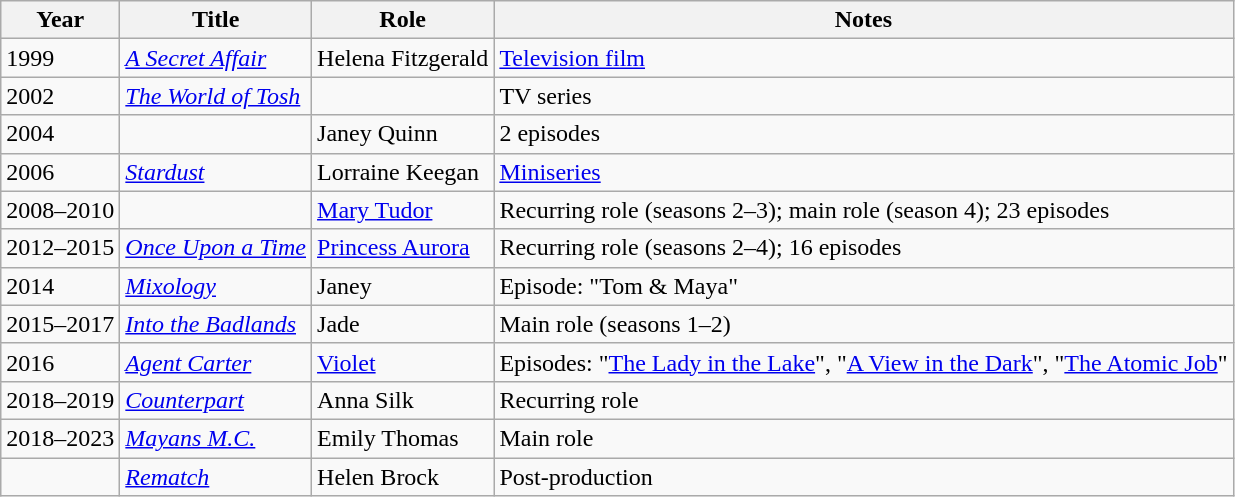<table class="wikitable sortable">
<tr>
<th>Year</th>
<th>Title</th>
<th>Role</th>
<th class="unsortable">Notes</th>
</tr>
<tr>
<td>1999</td>
<td><em><a href='#'>A Secret Affair</a></em></td>
<td>Helena Fitzgerald</td>
<td><a href='#'>Television film</a></td>
</tr>
<tr>
<td>2002</td>
<td><em><a href='#'>The World of Tosh</a></em></td>
<td></td>
<td>TV series</td>
</tr>
<tr>
<td>2004</td>
<td><em></em></td>
<td>Janey Quinn</td>
<td>2 episodes</td>
</tr>
<tr>
<td>2006</td>
<td><em><a href='#'>Stardust</a></em></td>
<td>Lorraine Keegan</td>
<td><a href='#'>Miniseries</a></td>
</tr>
<tr>
<td>2008–2010</td>
<td><em></em></td>
<td><a href='#'>Mary Tudor</a></td>
<td>Recurring role (seasons 2–3); main role (season 4); 23 episodes</td>
</tr>
<tr>
<td>2012–2015</td>
<td><em><a href='#'>Once Upon a Time</a></em></td>
<td><a href='#'>Princess Aurora</a></td>
<td>Recurring role (seasons 2–4); 16 episodes</td>
</tr>
<tr>
<td>2014</td>
<td><em><a href='#'>Mixology</a></em></td>
<td>Janey</td>
<td>Episode: "Tom & Maya"</td>
</tr>
<tr>
<td>2015–2017</td>
<td><em><a href='#'>Into the Badlands</a></em></td>
<td>Jade</td>
<td>Main role (seasons 1–2)</td>
</tr>
<tr>
<td>2016</td>
<td><em><a href='#'>Agent Carter</a></em></td>
<td><a href='#'>Violet</a></td>
<td>Episodes: "<a href='#'>The Lady in the Lake</a>", "<a href='#'>A View in the Dark</a>", "<a href='#'>The Atomic Job</a>"</td>
</tr>
<tr>
<td>2018–2019</td>
<td><em><a href='#'>Counterpart</a></em></td>
<td>Anna Silk</td>
<td>Recurring role</td>
</tr>
<tr>
<td>2018–2023</td>
<td><em><a href='#'>Mayans M.C.</a></em></td>
<td>Emily Thomas</td>
<td>Main role</td>
</tr>
<tr>
<td></td>
<td><em><a href='#'>Rematch</a></em></td>
<td>Helen Brock</td>
<td>Post-production</td>
</tr>
</table>
